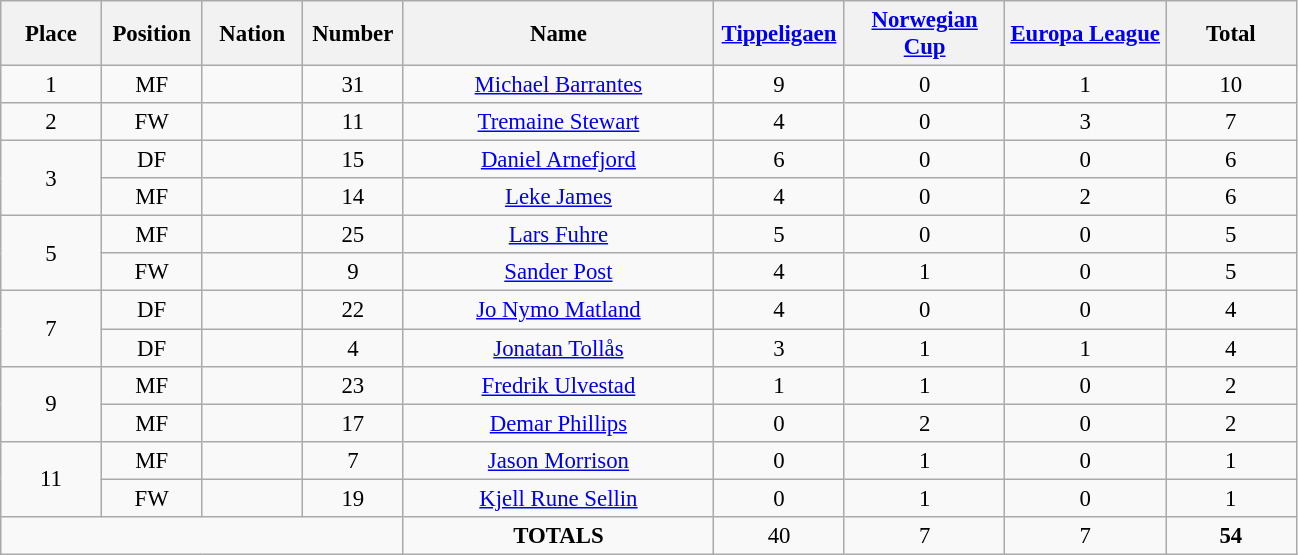<table class="wikitable" style="font-size: 95%; text-align: center;">
<tr>
<th width=60>Place</th>
<th width=60>Position</th>
<th width=60>Nation</th>
<th width=60>Number</th>
<th width=200>Name</th>
<th width=80><a href='#'>Tippeligaen</a></th>
<th width=100><a href='#'>Norwegian Cup</a></th>
<th width=100><a href='#'>Europa League</a></th>
<th width=80><strong>Total</strong></th>
</tr>
<tr>
<td>1</td>
<td>MF</td>
<td></td>
<td>31</td>
<td><a href='#'>Michael Barrantes</a></td>
<td>9</td>
<td>0</td>
<td>1</td>
<td>10</td>
</tr>
<tr>
<td>2</td>
<td>FW</td>
<td></td>
<td>11</td>
<td><a href='#'>Tremaine Stewart</a></td>
<td>4</td>
<td>0</td>
<td>3</td>
<td>7</td>
</tr>
<tr>
<td rowspan="2">3</td>
<td>DF</td>
<td></td>
<td>15</td>
<td><a href='#'>Daniel Arnefjord</a></td>
<td>6</td>
<td>0</td>
<td>0</td>
<td>6</td>
</tr>
<tr>
<td>MF</td>
<td></td>
<td>14</td>
<td><a href='#'>Leke James</a></td>
<td>4</td>
<td>0</td>
<td>2</td>
<td>6</td>
</tr>
<tr>
<td rowspan="2">5</td>
<td>MF</td>
<td></td>
<td>25</td>
<td><a href='#'>Lars Fuhre</a></td>
<td>5</td>
<td>0</td>
<td>0</td>
<td>5</td>
</tr>
<tr>
<td>FW</td>
<td></td>
<td>9</td>
<td><a href='#'>Sander Post</a></td>
<td>4</td>
<td>1</td>
<td>0</td>
<td>5</td>
</tr>
<tr>
<td rowspan="2">7</td>
<td>DF</td>
<td></td>
<td>22</td>
<td><a href='#'>Jo Nymo Matland</a></td>
<td>4</td>
<td>0</td>
<td>0</td>
<td>4</td>
</tr>
<tr>
<td>DF</td>
<td></td>
<td>4</td>
<td><a href='#'>Jonatan Tollås</a></td>
<td>3</td>
<td>1</td>
<td>1</td>
<td>4</td>
</tr>
<tr>
<td rowspan="2">9</td>
<td>MF</td>
<td></td>
<td>23</td>
<td><a href='#'>Fredrik Ulvestad</a></td>
<td>1</td>
<td>1</td>
<td>0</td>
<td>2</td>
</tr>
<tr>
<td>MF</td>
<td></td>
<td>17</td>
<td><a href='#'>Demar Phillips</a></td>
<td>0</td>
<td>2</td>
<td>0</td>
<td>2</td>
</tr>
<tr>
<td rowspan="2">11</td>
<td>MF</td>
<td></td>
<td>7</td>
<td><a href='#'>Jason Morrison</a></td>
<td>0</td>
<td>1</td>
<td>0</td>
<td>1</td>
</tr>
<tr>
<td>FW</td>
<td></td>
<td>19</td>
<td><a href='#'>Kjell Rune Sellin</a></td>
<td>0</td>
<td>1</td>
<td>0</td>
<td>1</td>
</tr>
<tr>
<td colspan="4"></td>
<td><strong>TOTALS</strong></td>
<td>40</td>
<td>7</td>
<td>7</td>
<td><strong>54</strong></td>
</tr>
</table>
